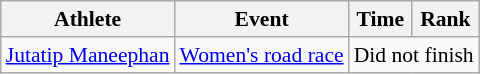<table class="wikitable" style="font-size:90%">
<tr>
<th>Athlete</th>
<th>Event</th>
<th>Time</th>
<th>Rank</th>
</tr>
<tr align=center>
<td align=left><a href='#'>Jutatip Maneephan</a></td>
<td align=left><a href='#'>Women's road race</a></td>
<td colspan=2>Did not finish</td>
</tr>
</table>
